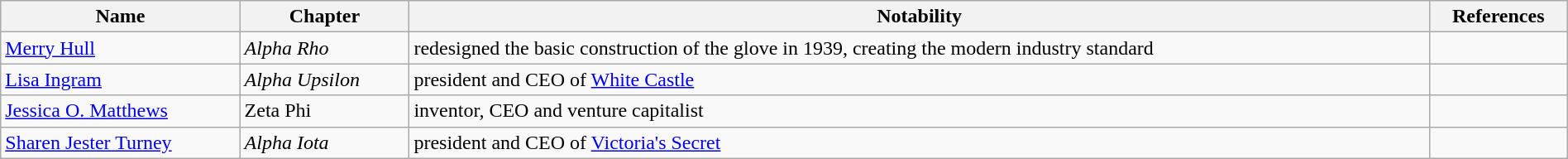<table class="wikitable sortable" style="width:100%;">
<tr>
<th>Name</th>
<th>Chapter</th>
<th>Notability</th>
<th>References</th>
</tr>
<tr>
<td><a href='#'>Merry Hull</a></td>
<td><em>Alpha Rho</em></td>
<td>redesigned the basic construction of the glove in 1939, creating the modern industry standard</td>
<td></td>
</tr>
<tr>
<td><a href='#'>Lisa Ingram</a></td>
<td><em>Alpha Upsilon</em></td>
<td>president and CEO of <a href='#'>White Castle</a></td>
<td></td>
</tr>
<tr>
<td><a href='#'>Jessica O. Matthews</a></td>
<td>Zeta Phi</td>
<td>inventor, CEO and venture capitalist</td>
<td></td>
</tr>
<tr>
<td><a href='#'>Sharen Jester Turney</a></td>
<td><em>Alpha Iota</em></td>
<td>president and CEO of <a href='#'>Victoria's Secret</a></td>
<td></td>
</tr>
</table>
